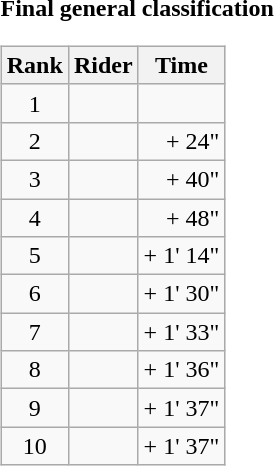<table>
<tr>
<td><strong>Final general classification</strong><br><table class="wikitable">
<tr>
<th scope="col">Rank</th>
<th scope="col">Rider</th>
<th scope="col">Time</th>
</tr>
<tr>
<td style="text-align:center;">1</td>
<td></td>
<td style="text-align:right;"></td>
</tr>
<tr>
<td style="text-align:center;">2</td>
<td></td>
<td style="text-align:right;">+ 24"</td>
</tr>
<tr>
<td style="text-align:center;">3</td>
<td></td>
<td style="text-align:right;">+ 40"</td>
</tr>
<tr>
<td style="text-align:center;">4</td>
<td></td>
<td style="text-align:right;">+ 48"</td>
</tr>
<tr>
<td style="text-align:center;">5</td>
<td></td>
<td style="text-align:right;">+ 1' 14"</td>
</tr>
<tr>
<td style="text-align:center;">6</td>
<td></td>
<td style="text-align:right;">+ 1' 30"</td>
</tr>
<tr>
<td style="text-align:center;">7</td>
<td></td>
<td style="text-align:right;">+ 1' 33"</td>
</tr>
<tr>
<td style="text-align:center;">8</td>
<td></td>
<td style="text-align:right;">+ 1' 36"</td>
</tr>
<tr>
<td style="text-align:center;">9</td>
<td></td>
<td style="text-align:right;">+ 1' 37"</td>
</tr>
<tr>
<td style="text-align:center;">10</td>
<td></td>
<td style="text-align:right;">+ 1' 37"</td>
</tr>
</table>
</td>
</tr>
</table>
